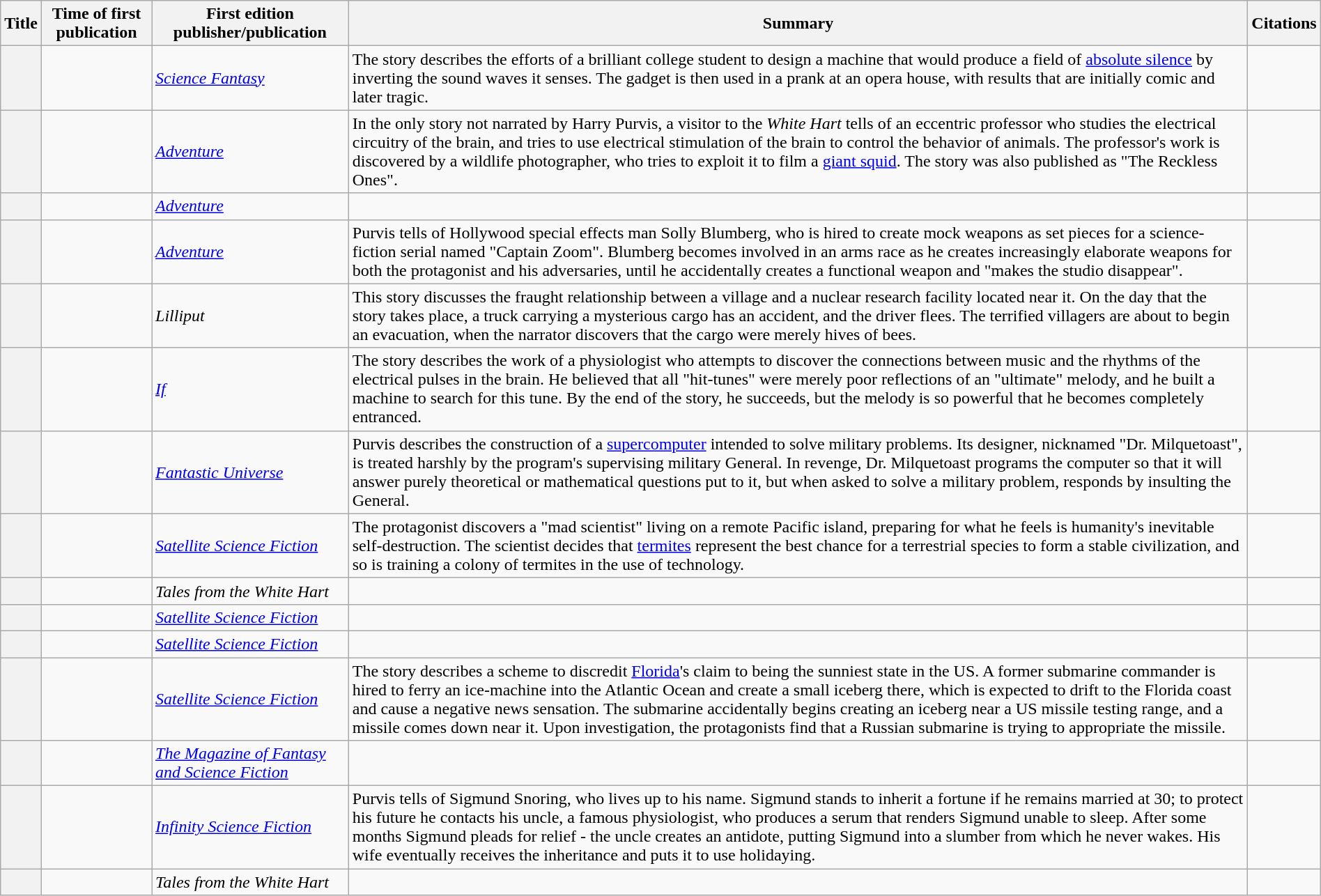<table class="wikitable sortable plainrowheaders" style="margin-right: 0;">
<tr>
<th scope="col">Title</th>
<th scope="col">Time of first publication</th>
<th scope="col" class="unsortable">First edition publisher/publication</th>
<th scope="col" class="unsortable">Summary</th>
<th scope="col" class="unsortable">Citations</th>
</tr>
<tr>
<th scope="row"></th>
<td></td>
<td><em><a href='#'>Science Fantasy</a></em></td>
<td>The story describes the efforts of a brilliant college student to design a machine that would produce a field of <a href='#'>absolute silence</a> by inverting the sound waves it senses. The gadget is then used in a prank at an opera house, with results that are initially comic and later tragic.</td>
<td></td>
</tr>
<tr>
<th scope="row"></th>
<td></td>
<td><em><a href='#'>Adventure</a></em></td>
<td>In the only story not narrated by Harry Purvis, a visitor to the <em>White Hart</em> tells of an eccentric professor who studies the electrical circuitry of the brain, and tries to use electrical stimulation of the brain to control the behavior of animals. The professor's work is discovered by a wildlife photographer, who tries to exploit it to film a <a href='#'>giant squid</a>. The story was also published as "The Reckless Ones".</td>
<td></td>
</tr>
<tr>
<th scope="row"></th>
<td></td>
<td><em><a href='#'>Adventure</a></em></td>
<td></td>
<td></td>
</tr>
<tr>
<th scope="row"></th>
<td></td>
<td><em><a href='#'>Adventure</a></em></td>
<td>Purvis tells of Hollywood special effects man Solly Blumberg, who is hired to create mock weapons as set pieces for a science-fiction serial named "Captain Zoom". Blumberg becomes involved in an arms race as he creates increasingly elaborate weapons for both the protagonist and his adversaries, until he accidentally creates a functional weapon and "makes the studio disappear".</td>
<td></td>
</tr>
<tr>
<th scope="row"></th>
<td></td>
<td><em>Lilliput</em></td>
<td>This story discusses the fraught relationship between a village and a nuclear research facility located near it. On the day that the story takes place, a truck carrying a mysterious cargo has an accident, and the driver flees. The terrified villagers are about to begin an evacuation, when the narrator discovers that the cargo were merely hives of bees.</td>
<td></td>
</tr>
<tr>
<th scope="row"></th>
<td></td>
<td><em><a href='#'>If</a></em></td>
<td>The story describes the work of a physiologist who attempts to discover the connections between music and the rhythms of the electrical pulses in the brain. He believed that all "hit-tunes" were merely poor reflections of an "ultimate" melody, and he built a machine to search for this tune. By the end of the story, he succeeds, but the melody is so powerful that he becomes completely entranced.</td>
<td></td>
</tr>
<tr>
<th scope="row"></th>
<td></td>
<td><em><a href='#'>Fantastic Universe</a></em></td>
<td>Purvis describes the construction of a <a href='#'>supercomputer</a> intended to solve military problems. Its designer, nicknamed "Dr. Milquetoast", is treated harshly by the program's supervising military General. In revenge, Dr. Milquetoast programs the computer so that it will answer purely theoretical or mathematical questions put to it, but when asked to solve a military problem, responds by insulting the General.</td>
<td></td>
</tr>
<tr>
<th scope="row"></th>
<td></td>
<td><em><a href='#'>Satellite Science Fiction</a></em></td>
<td>The protagonist discovers a "mad scientist" living on a remote Pacific island, preparing for what he feels is humanity's inevitable self-destruction. The scientist decides that <a href='#'>termites</a> represent the best chance for a terrestrial species to form a stable civilization, and so is training a colony of termites in the use of technology.</td>
<td></td>
</tr>
<tr>
<th scope="row"></th>
<td></td>
<td><em>Tales from the White Hart</em></td>
<td></td>
<td></td>
</tr>
<tr>
<th scope="row"></th>
<td></td>
<td><em><a href='#'>Satellite Science Fiction</a></em></td>
<td></td>
<td></td>
</tr>
<tr>
<th scope="row"></th>
<td></td>
<td><em><a href='#'>Satellite Science Fiction</a></em></td>
<td></td>
<td></td>
</tr>
<tr>
<th scope="row"></th>
<td></td>
<td><em><a href='#'>Satellite Science Fiction</a></em></td>
<td>The story describes a scheme to discredit <a href='#'>Florida</a>'s claim to being the sunniest state in the US. A former submarine commander is hired to ferry an ice-machine into the Atlantic Ocean and create a small iceberg there, which is expected to drift to the Florida coast and cause a negative news sensation. The submarine accidentally begins creating an iceberg near a US missile testing range, and a missile comes down near it. Upon investigation, the protagonists find that a Russian submarine is trying to appropriate the missile.</td>
<td></td>
</tr>
<tr>
<th scope="row"></th>
<td></td>
<td><em><a href='#'>The Magazine of Fantasy and Science Fiction</a></em></td>
<td></td>
<td></td>
</tr>
<tr>
<th scope="row"></th>
<td></td>
<td><em><a href='#'>Infinity Science Fiction</a></em></td>
<td>Purvis tells of Sigmund Snoring, who lives up to his name. Sigmund stands to inherit a fortune if he remains married at 30; to protect his future he contacts his uncle, a famous physiologist, who produces a serum that renders Sigmund unable to sleep. After some months Sigmund pleads for relief - the uncle creates an antidote, putting Sigmund into a slumber from which he never wakes. His wife eventually receives the inheritance and puts it to use holidaying.</td>
<td></td>
</tr>
<tr>
<th scope="row"></th>
<td></td>
<td><em>Tales from the White Hart</em></td>
<td></td>
<td></td>
</tr>
</table>
